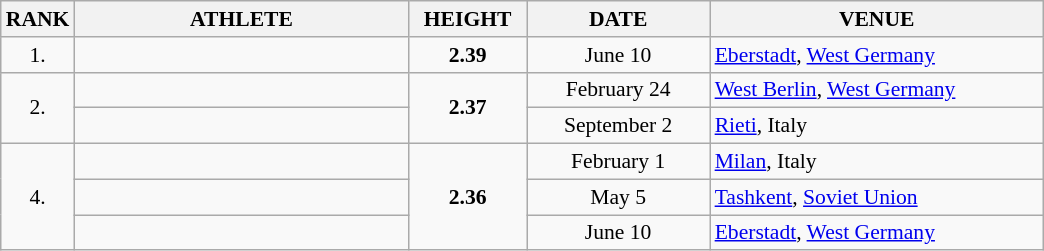<table class="wikitable" style="border-collapse: collapse; font-size: 90%;">
<tr>
<th>RANK</th>
<th align="center" style="width: 15em">ATHLETE</th>
<th align="center" style="width: 5em">HEIGHT</th>
<th align="center" style="width: 8em">DATE</th>
<th align="center" style="width: 15em">VENUE</th>
</tr>
<tr>
<td align="center">1.</td>
<td></td>
<td align="center"><strong>2.39</strong></td>
<td align="center">June 10</td>
<td><a href='#'>Eberstadt</a>, <a href='#'>West Germany</a></td>
</tr>
<tr>
<td rowspan=2 align="center">2.</td>
<td></td>
<td rowspan=2 align="center"><strong>2.37</strong></td>
<td align="center">February 24</td>
<td><a href='#'>West Berlin</a>, <a href='#'>West Germany</a></td>
</tr>
<tr>
<td></td>
<td align="center">September 2</td>
<td><a href='#'>Rieti</a>, Italy</td>
</tr>
<tr>
<td rowspan=3 align="center">4.</td>
<td></td>
<td rowspan=3 align="center"><strong>2.36</strong></td>
<td align="center">February 1</td>
<td><a href='#'>Milan</a>, Italy</td>
</tr>
<tr>
<td></td>
<td align="center">May 5</td>
<td><a href='#'>Tashkent</a>, <a href='#'>Soviet Union</a></td>
</tr>
<tr>
<td></td>
<td align="center">June 10</td>
<td><a href='#'>Eberstadt</a>, <a href='#'>West Germany</a></td>
</tr>
</table>
